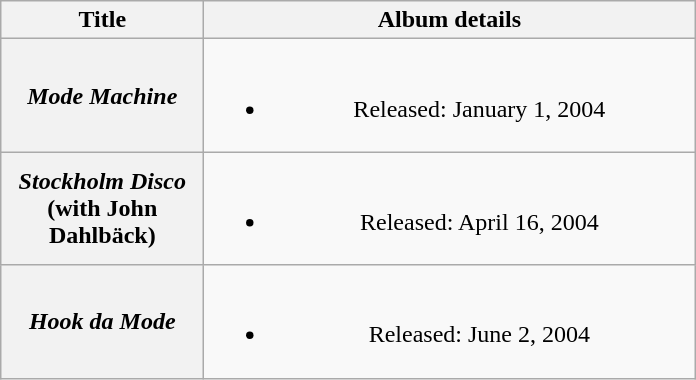<table class="wikitable plainrowheaders" style="text-align:center;">
<tr>
<th scope="col" style="width:8em;">Title</th>
<th scope="col" style="width:20em;">Album details</th>
</tr>
<tr>
<th scope="row"><em>Mode Machine</em></th>
<td><br><ul><li>Released: January 1, 2004</li></ul></td>
</tr>
<tr>
<th scope="row"><em>Stockholm Disco</em><br><span>(with John Dahlbäck)</span></th>
<td><br><ul><li>Released: April 16, 2004</li></ul></td>
</tr>
<tr>
<th scope="row"><em>Hook da Mode</em></th>
<td><br><ul><li>Released: June 2, 2004</li></ul></td>
</tr>
</table>
